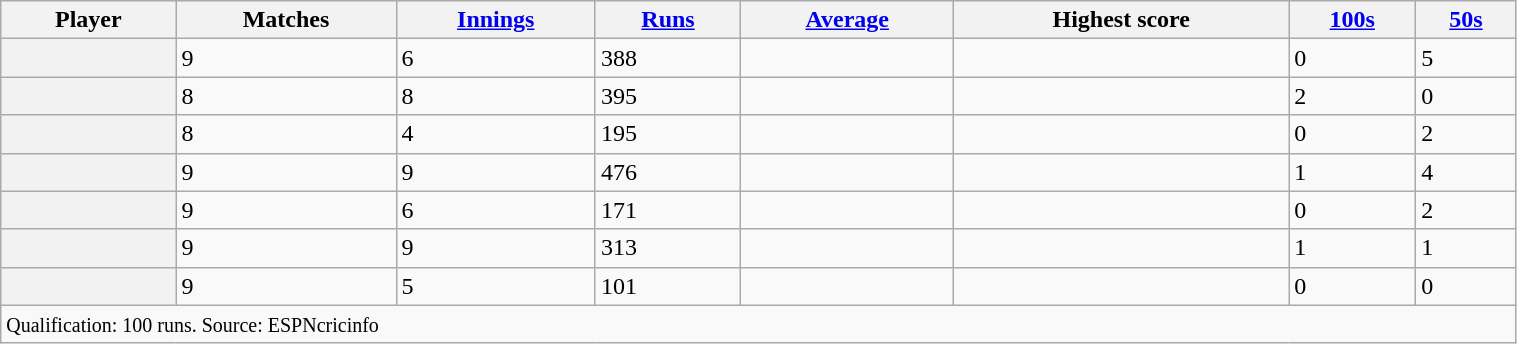<table class="wikitable sortable plainrowheaders" style="width:80%;">
<tr>
<th scope="col">Player</th>
<th scope="col">Matches</th>
<th scope="col"><a href='#'>Innings</a></th>
<th scope="col"><a href='#'>Runs</a></th>
<th scope="col"><a href='#'>Average</a></th>
<th scope="col">Highest score</th>
<th scope="col"><a href='#'>100s</a></th>
<th scope="col"><a href='#'>50s</a></th>
</tr>
<tr>
<th scope="row"></th>
<td>9</td>
<td>6</td>
<td>388</td>
<td></td>
<td></td>
<td>0</td>
<td>5</td>
</tr>
<tr>
<th scope="row"></th>
<td>8</td>
<td>8</td>
<td>395</td>
<td></td>
<td></td>
<td>2</td>
<td>0</td>
</tr>
<tr>
<th scope="row"></th>
<td>8</td>
<td>4</td>
<td>195</td>
<td></td>
<td></td>
<td>0</td>
<td>2</td>
</tr>
<tr>
<th scope="row"></th>
<td>9</td>
<td>9</td>
<td>476</td>
<td></td>
<td></td>
<td>1</td>
<td>4</td>
</tr>
<tr>
<th scope="row"></th>
<td>9</td>
<td>6</td>
<td>171</td>
<td></td>
<td></td>
<td>0</td>
<td>2</td>
</tr>
<tr>
<th scope="row"></th>
<td>9</td>
<td>9</td>
<td>313</td>
<td></td>
<td></td>
<td>1</td>
<td>1</td>
</tr>
<tr>
<th scope="row"></th>
<td>9</td>
<td>5</td>
<td>101</td>
<td></td>
<td></td>
<td>0</td>
<td>0</td>
</tr>
<tr class="sortbottom">
<td colspan="8"><small>Qualification: 100 runs. Source: ESPNcricinfo</small></td>
</tr>
</table>
